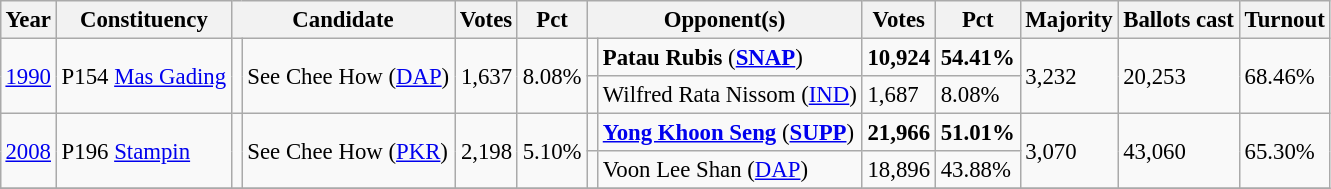<table class="wikitable" style="margin:0.5em ; font-size:95%">
<tr>
<th>Year</th>
<th>Constituency</th>
<th colspan=2>Candidate</th>
<th>Votes</th>
<th>Pct</th>
<th colspan=2>Opponent(s)</th>
<th>Votes</th>
<th>Pct</th>
<th>Majority</th>
<th>Ballots cast</th>
<th>Turnout</th>
</tr>
<tr>
<td rowspan=2><a href='#'>1990</a></td>
<td rowspan=2>P154 <a href='#'>Mas Gading</a></td>
<td rowspan=2 ></td>
<td rowspan=2>See Chee How (<a href='#'>DAP</a>)</td>
<td rowspan=2 align="right">1,637</td>
<td rowspan=2>8.08%</td>
<td></td>
<td><strong>Patau Rubis</strong> (<a href='#'><strong>SNAP</strong></a>)</td>
<td align="right"><strong>10,924</strong></td>
<td><strong>54.41%</strong></td>
<td rowspan=2>3,232</td>
<td rowspan=2>20,253</td>
<td rowspan=2>68.46%</td>
</tr>
<tr>
<td></td>
<td>Wilfred Rata Nissom (<a href='#'>IND</a>)</td>
<td>1,687</td>
<td>8.08%</td>
</tr>
<tr>
<td rowspan="2"><a href='#'>2008</a></td>
<td rowspan="2">P196 <a href='#'>Stampin</a></td>
<td rowspan="2" ></td>
<td rowspan="2">See Chee How (<a href='#'>PKR</a>)</td>
<td rowspan="2" align="right">2,198</td>
<td rowspan="2">5.10%</td>
<td></td>
<td><strong><a href='#'>Yong Khoon Seng</a></strong> (<a href='#'><strong>SUPP</strong></a>)</td>
<td align="right"><strong>21,966</strong></td>
<td><strong>51.01%</strong></td>
<td rowspan="2">3,070</td>
<td rowspan="2">43,060</td>
<td rowspan="2">65.30%</td>
</tr>
<tr>
<td></td>
<td>Voon Lee Shan (<a href='#'>DAP</a>)</td>
<td align="right">18,896</td>
<td>43.88%</td>
</tr>
<tr>
</tr>
</table>
